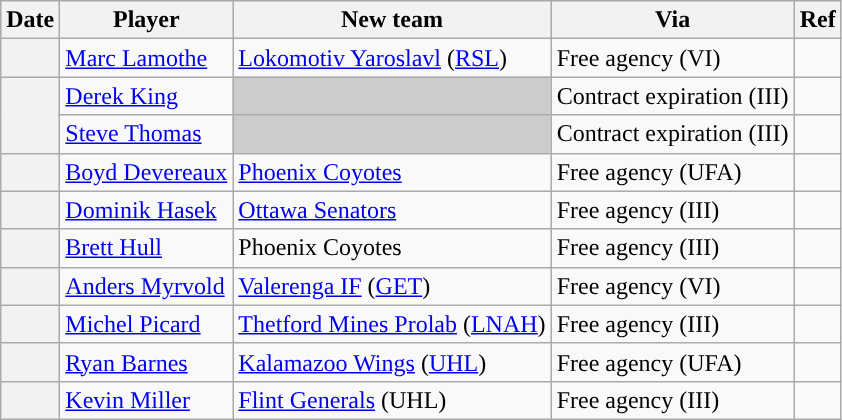<table class="wikitable plainrowheaders">
<tr style="background:#ddd; text-align:center;">
<th>Date</th>
<th>Player</th>
<th>New team</th>
<th>Via</th>
<th>Ref</th>
</tr>
<tr>
<th scope="row"></th>
<td><a href='#'>Marc Lamothe</a></td>
<td><a href='#'>Lokomotiv Yaroslavl</a> (<a href='#'>RSL</a>)</td>
<td>Free agency (VI)</td>
<td></td>
</tr>
<tr>
<th scope="row" rowspan=2></th>
<td><a href='#'>Derek King</a></td>
<td style="background:#ccc"></td>
<td>Contract expiration (III)</td>
<td></td>
</tr>
<tr>
<td><a href='#'>Steve Thomas</a></td>
<td style="background:#ccc"></td>
<td>Contract expiration (III)</td>
<td></td>
</tr>
<tr>
<th scope="row"></th>
<td><a href='#'>Boyd Devereaux</a></td>
<td><a href='#'>Phoenix Coyotes</a></td>
<td>Free agency (UFA)</td>
<td></td>
</tr>
<tr>
<th scope="row"></th>
<td><a href='#'>Dominik Hasek</a></td>
<td><a href='#'>Ottawa Senators</a></td>
<td>Free agency (III)</td>
<td></td>
</tr>
<tr>
<th scope="row"></th>
<td><a href='#'>Brett Hull</a></td>
<td>Phoenix Coyotes</td>
<td>Free agency (III)</td>
<td></td>
</tr>
<tr>
<th scope="row"></th>
<td><a href='#'>Anders Myrvold</a></td>
<td><a href='#'>Valerenga IF</a> (<a href='#'>GET</a>)</td>
<td>Free agency (VI)</td>
<td></td>
</tr>
<tr>
<th scope="row"></th>
<td><a href='#'>Michel Picard</a></td>
<td><a href='#'>Thetford Mines Prolab</a> (<a href='#'>LNAH</a>)</td>
<td>Free agency (III)</td>
<td></td>
</tr>
<tr>
<th scope="row"></th>
<td><a href='#'>Ryan Barnes</a></td>
<td><a href='#'>Kalamazoo Wings</a> (<a href='#'>UHL</a>)</td>
<td>Free agency (UFA)</td>
<td></td>
</tr>
<tr>
<th scope="row"></th>
<td><a href='#'>Kevin Miller</a></td>
<td><a href='#'>Flint Generals</a> (UHL)</td>
<td>Free agency (III)</td>
<td></td>
</tr>
</table>
